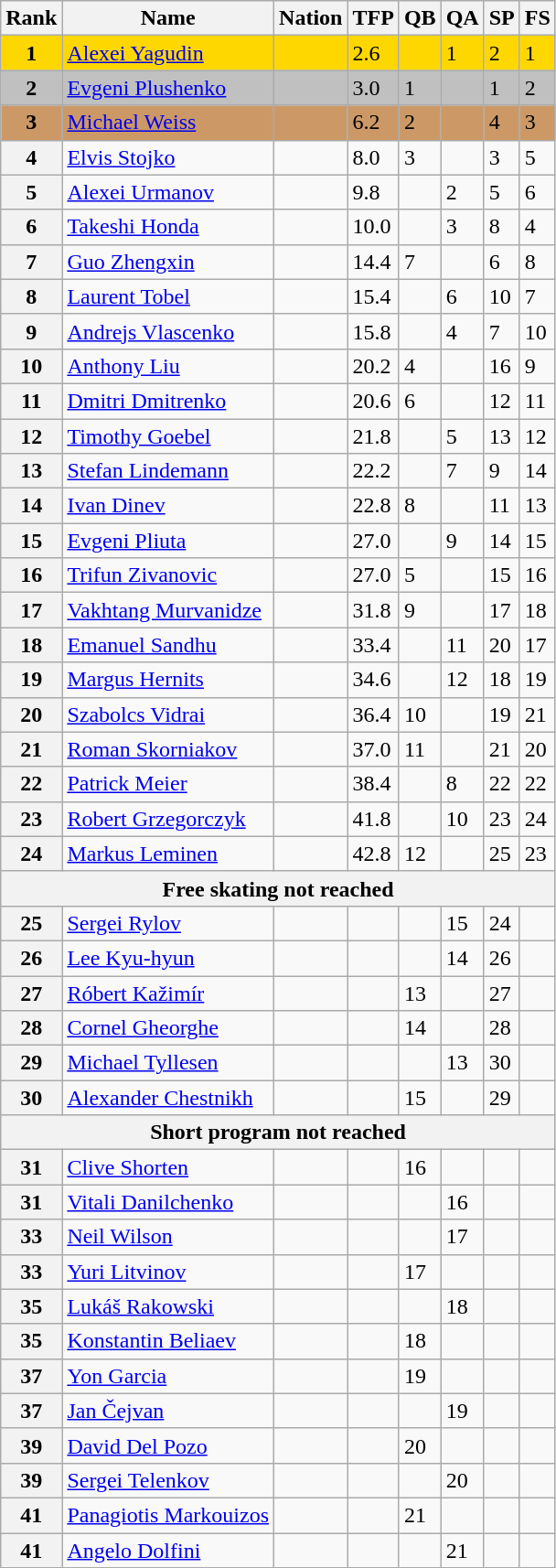<table class="wikitable">
<tr>
<th>Rank</th>
<th>Name</th>
<th>Nation</th>
<th>TFP</th>
<th>QB</th>
<th>QA</th>
<th>SP</th>
<th>FS</th>
</tr>
<tr bgcolor=gold>
<td align=center><strong>1</strong></td>
<td><a href='#'>Alexei Yagudin</a></td>
<td></td>
<td>2.6</td>
<td></td>
<td>1</td>
<td>2</td>
<td>1</td>
</tr>
<tr bgcolor=silver>
<td align=center><strong>2</strong></td>
<td><a href='#'>Evgeni Plushenko</a></td>
<td></td>
<td>3.0</td>
<td>1</td>
<td></td>
<td>1</td>
<td>2</td>
</tr>
<tr bgcolor=cc9966>
<td align=center><strong>3</strong></td>
<td><a href='#'>Michael Weiss</a></td>
<td></td>
<td>6.2</td>
<td>2</td>
<td></td>
<td>4</td>
<td>3</td>
</tr>
<tr>
<th>4</th>
<td><a href='#'>Elvis Stojko</a></td>
<td></td>
<td>8.0</td>
<td>3</td>
<td></td>
<td>3</td>
<td>5</td>
</tr>
<tr>
<th>5</th>
<td><a href='#'>Alexei Urmanov</a></td>
<td></td>
<td>9.8</td>
<td></td>
<td>2</td>
<td>5</td>
<td>6</td>
</tr>
<tr>
<th>6</th>
<td><a href='#'>Takeshi Honda</a></td>
<td></td>
<td>10.0</td>
<td></td>
<td>3</td>
<td>8</td>
<td>4</td>
</tr>
<tr>
<th>7</th>
<td><a href='#'>Guo Zhengxin</a></td>
<td></td>
<td>14.4</td>
<td>7</td>
<td></td>
<td>6</td>
<td>8</td>
</tr>
<tr>
<th>8</th>
<td><a href='#'>Laurent Tobel</a></td>
<td></td>
<td>15.4</td>
<td></td>
<td>6</td>
<td>10</td>
<td>7</td>
</tr>
<tr>
<th>9</th>
<td><a href='#'>Andrejs Vlascenko</a></td>
<td></td>
<td>15.8</td>
<td></td>
<td>4</td>
<td>7</td>
<td>10</td>
</tr>
<tr>
<th>10</th>
<td><a href='#'>Anthony Liu</a></td>
<td></td>
<td>20.2</td>
<td>4</td>
<td></td>
<td>16</td>
<td>9</td>
</tr>
<tr>
<th>11</th>
<td><a href='#'>Dmitri Dmitrenko</a></td>
<td></td>
<td>20.6</td>
<td>6</td>
<td></td>
<td>12</td>
<td>11</td>
</tr>
<tr>
<th>12</th>
<td><a href='#'>Timothy Goebel</a></td>
<td></td>
<td>21.8</td>
<td></td>
<td>5</td>
<td>13</td>
<td>12</td>
</tr>
<tr>
<th>13</th>
<td><a href='#'>Stefan Lindemann</a></td>
<td></td>
<td>22.2</td>
<td></td>
<td>7</td>
<td>9</td>
<td>14</td>
</tr>
<tr>
<th>14</th>
<td><a href='#'>Ivan Dinev</a></td>
<td></td>
<td>22.8</td>
<td>8</td>
<td></td>
<td>11</td>
<td>13</td>
</tr>
<tr>
<th>15</th>
<td><a href='#'>Evgeni Pliuta</a></td>
<td></td>
<td>27.0</td>
<td></td>
<td>9</td>
<td>14</td>
<td>15</td>
</tr>
<tr>
<th>16</th>
<td><a href='#'>Trifun Zivanovic</a></td>
<td></td>
<td>27.0</td>
<td>5</td>
<td></td>
<td>15</td>
<td>16</td>
</tr>
<tr>
<th>17</th>
<td><a href='#'>Vakhtang Murvanidze</a></td>
<td></td>
<td>31.8</td>
<td>9</td>
<td></td>
<td>17</td>
<td>18</td>
</tr>
<tr>
<th>18</th>
<td><a href='#'>Emanuel Sandhu</a></td>
<td></td>
<td>33.4</td>
<td></td>
<td>11</td>
<td>20</td>
<td>17</td>
</tr>
<tr>
<th>19</th>
<td><a href='#'>Margus Hernits</a></td>
<td></td>
<td>34.6</td>
<td></td>
<td>12</td>
<td>18</td>
<td>19</td>
</tr>
<tr>
<th>20</th>
<td><a href='#'>Szabolcs Vidrai</a></td>
<td></td>
<td>36.4</td>
<td>10</td>
<td></td>
<td>19</td>
<td>21</td>
</tr>
<tr>
<th>21</th>
<td><a href='#'>Roman Skorniakov</a></td>
<td></td>
<td>37.0</td>
<td>11</td>
<td></td>
<td>21</td>
<td>20</td>
</tr>
<tr>
<th>22</th>
<td><a href='#'>Patrick Meier</a></td>
<td></td>
<td>38.4</td>
<td></td>
<td>8</td>
<td>22</td>
<td>22</td>
</tr>
<tr>
<th>23</th>
<td><a href='#'>Robert Grzegorczyk</a></td>
<td></td>
<td>41.8</td>
<td></td>
<td>10</td>
<td>23</td>
<td>24</td>
</tr>
<tr>
<th>24</th>
<td><a href='#'>Markus Leminen</a></td>
<td></td>
<td>42.8</td>
<td>12</td>
<td></td>
<td>25</td>
<td>23</td>
</tr>
<tr>
<th colspan=8>Free skating not reached</th>
</tr>
<tr>
<th>25</th>
<td><a href='#'>Sergei Rylov</a></td>
<td></td>
<td></td>
<td></td>
<td>15</td>
<td>24</td>
<td></td>
</tr>
<tr>
<th>26</th>
<td><a href='#'>Lee Kyu-hyun</a></td>
<td></td>
<td></td>
<td></td>
<td>14</td>
<td>26</td>
<td></td>
</tr>
<tr>
<th>27</th>
<td><a href='#'>Róbert Kažimír</a></td>
<td></td>
<td></td>
<td>13</td>
<td></td>
<td>27</td>
<td></td>
</tr>
<tr>
<th>28</th>
<td><a href='#'>Cornel Gheorghe</a></td>
<td></td>
<td></td>
<td>14</td>
<td></td>
<td>28</td>
<td></td>
</tr>
<tr>
<th>29</th>
<td><a href='#'>Michael Tyllesen</a></td>
<td></td>
<td></td>
<td></td>
<td>13</td>
<td>30</td>
<td></td>
</tr>
<tr>
<th>30</th>
<td><a href='#'>Alexander Chestnikh</a></td>
<td></td>
<td></td>
<td>15</td>
<td></td>
<td>29</td>
<td></td>
</tr>
<tr>
<th colspan=8>Short program not reached</th>
</tr>
<tr>
<th>31</th>
<td><a href='#'>Clive Shorten</a></td>
<td></td>
<td></td>
<td>16</td>
<td></td>
<td></td>
<td></td>
</tr>
<tr>
<th>31</th>
<td><a href='#'>Vitali Danilchenko</a></td>
<td></td>
<td></td>
<td></td>
<td>16</td>
<td></td>
<td></td>
</tr>
<tr>
<th>33</th>
<td><a href='#'>Neil Wilson</a></td>
<td></td>
<td></td>
<td></td>
<td>17</td>
<td></td>
<td></td>
</tr>
<tr>
<th>33</th>
<td><a href='#'>Yuri Litvinov</a></td>
<td></td>
<td></td>
<td>17</td>
<td></td>
<td></td>
<td></td>
</tr>
<tr>
<th>35</th>
<td><a href='#'>Lukáš Rakowski</a></td>
<td></td>
<td></td>
<td></td>
<td>18</td>
<td></td>
<td></td>
</tr>
<tr>
<th>35</th>
<td><a href='#'>Konstantin Beliaev</a></td>
<td></td>
<td></td>
<td>18</td>
<td></td>
<td></td>
<td></td>
</tr>
<tr>
<th>37</th>
<td><a href='#'>Yon Garcia</a></td>
<td></td>
<td></td>
<td>19</td>
<td></td>
<td></td>
<td></td>
</tr>
<tr>
<th>37</th>
<td><a href='#'>Jan Čejvan</a></td>
<td></td>
<td></td>
<td></td>
<td>19</td>
<td></td>
<td></td>
</tr>
<tr>
<th>39</th>
<td><a href='#'>David Del Pozo</a></td>
<td></td>
<td></td>
<td>20</td>
<td></td>
<td></td>
<td></td>
</tr>
<tr>
<th>39</th>
<td><a href='#'>Sergei Telenkov</a></td>
<td></td>
<td></td>
<td></td>
<td>20</td>
<td></td>
<td></td>
</tr>
<tr>
<th>41</th>
<td><a href='#'>Panagiotis Markouizos</a></td>
<td></td>
<td></td>
<td>21</td>
<td></td>
<td></td>
<td></td>
</tr>
<tr>
<th>41</th>
<td><a href='#'>Angelo Dolfini</a></td>
<td></td>
<td></td>
<td></td>
<td>21</td>
<td></td>
<td></td>
</tr>
</table>
